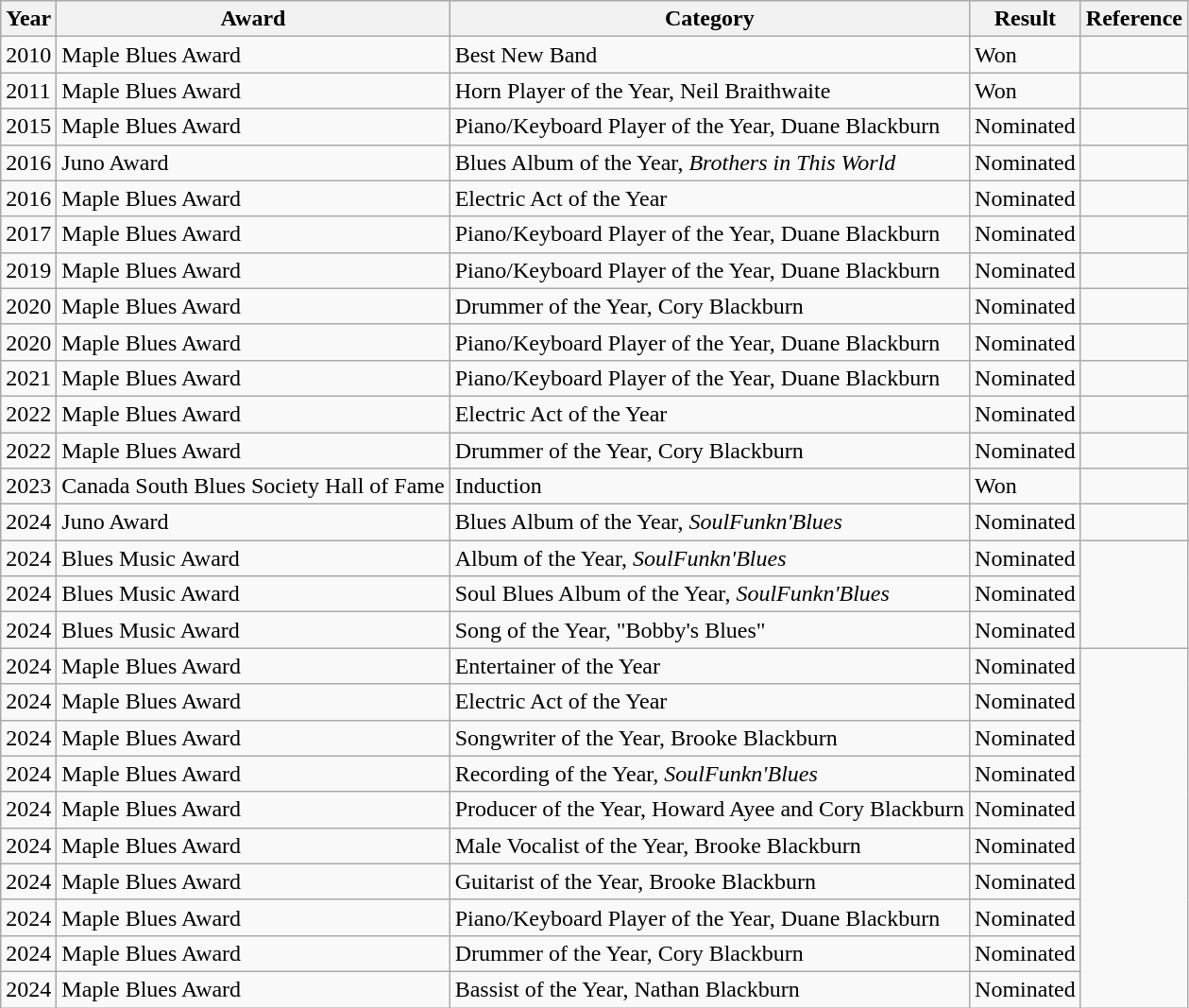<table class="wikitable">
<tr>
<th>Year</th>
<th>Award</th>
<th>Category</th>
<th>Result</th>
<th>Reference</th>
</tr>
<tr>
<td>2010</td>
<td>Maple Blues Award</td>
<td>Best New Band</td>
<td>Won</td>
<td></td>
</tr>
<tr>
<td>2011</td>
<td>Maple Blues Award</td>
<td>Horn Player of the Year, Neil Braithwaite</td>
<td>Won</td>
<td></td>
</tr>
<tr>
<td>2015</td>
<td>Maple Blues Award</td>
<td>Piano/Keyboard Player of the Year, Duane Blackburn</td>
<td>Nominated</td>
<td></td>
</tr>
<tr>
<td>2016</td>
<td>Juno Award</td>
<td>Blues Album of the Year, <em>Brothers in This World</em></td>
<td>Nominated</td>
<td></td>
</tr>
<tr>
<td>2016</td>
<td>Maple Blues Award</td>
<td>Electric Act of the Year</td>
<td>Nominated</td>
<td></td>
</tr>
<tr>
<td>2017</td>
<td>Maple Blues Award</td>
<td>Piano/Keyboard Player of the Year, Duane Blackburn</td>
<td>Nominated</td>
<td></td>
</tr>
<tr>
<td>2019</td>
<td>Maple Blues Award</td>
<td>Piano/Keyboard Player of the Year, Duane Blackburn</td>
<td>Nominated</td>
<td></td>
</tr>
<tr>
<td>2020</td>
<td>Maple Blues Award</td>
<td>Drummer of the Year, Cory Blackburn</td>
<td>Nominated</td>
<td></td>
</tr>
<tr>
<td>2020</td>
<td>Maple Blues Award</td>
<td>Piano/Keyboard Player of the Year, Duane Blackburn</td>
<td>Nominated</td>
<td></td>
</tr>
<tr>
<td>2021</td>
<td>Maple Blues Award</td>
<td>Piano/Keyboard Player of the Year, Duane Blackburn</td>
<td>Nominated</td>
<td></td>
</tr>
<tr>
<td>2022</td>
<td>Maple Blues Award</td>
<td>Electric Act of the Year</td>
<td>Nominated</td>
<td></td>
</tr>
<tr>
<td>2022</td>
<td>Maple Blues Award</td>
<td>Drummer of the Year, Cory Blackburn</td>
<td>Nominated</td>
<td></td>
</tr>
<tr>
<td>2023</td>
<td>Canada South Blues Society Hall of Fame</td>
<td>Induction</td>
<td>Won</td>
<td></td>
</tr>
<tr>
<td>2024</td>
<td>Juno Award</td>
<td>Blues Album of the Year, <em>SoulFunkn'Blues</em></td>
<td>Nominated</td>
<td></td>
</tr>
<tr>
<td>2024</td>
<td>Blues Music Award</td>
<td>Album of the Year, <em>SoulFunkn'Blues</em></td>
<td>Nominated</td>
<td rowspan=3></td>
</tr>
<tr>
<td>2024</td>
<td>Blues Music Award</td>
<td>Soul Blues Album of the Year, <em>SoulFunkn'Blues</em></td>
<td>Nominated</td>
</tr>
<tr>
<td>2024</td>
<td>Blues Music Award</td>
<td>Song of the Year, "Bobby's Blues"</td>
<td>Nominated</td>
</tr>
<tr>
<td>2024</td>
<td>Maple Blues Award</td>
<td>Entertainer of the Year</td>
<td>Nominated</td>
<td rowspan=10></td>
</tr>
<tr>
<td>2024</td>
<td>Maple Blues Award</td>
<td>Electric Act of the Year</td>
<td>Nominated</td>
</tr>
<tr>
<td>2024</td>
<td>Maple Blues Award</td>
<td>Songwriter of the Year, Brooke Blackburn</td>
<td>Nominated</td>
</tr>
<tr>
<td>2024</td>
<td>Maple Blues Award</td>
<td>Recording of the Year, <em>SoulFunkn'Blues</em></td>
<td>Nominated</td>
</tr>
<tr>
<td>2024</td>
<td>Maple Blues Award</td>
<td>Producer of the Year, Howard Ayee and Cory Blackburn</td>
<td>Nominated</td>
</tr>
<tr>
<td>2024</td>
<td>Maple Blues Award</td>
<td>Male Vocalist of the Year, Brooke Blackburn</td>
<td>Nominated</td>
</tr>
<tr>
<td>2024</td>
<td>Maple Blues Award</td>
<td>Guitarist of the Year, Brooke Blackburn</td>
<td>Nominated</td>
</tr>
<tr>
<td>2024</td>
<td>Maple Blues Award</td>
<td>Piano/Keyboard Player of the Year, Duane Blackburn</td>
<td>Nominated</td>
</tr>
<tr>
<td>2024</td>
<td>Maple Blues Award</td>
<td>Drummer of the Year, Cory Blackburn</td>
<td>Nominated</td>
</tr>
<tr>
<td>2024</td>
<td>Maple Blues Award</td>
<td>Bassist of the Year, Nathan Blackburn</td>
<td>Nominated</td>
</tr>
</table>
